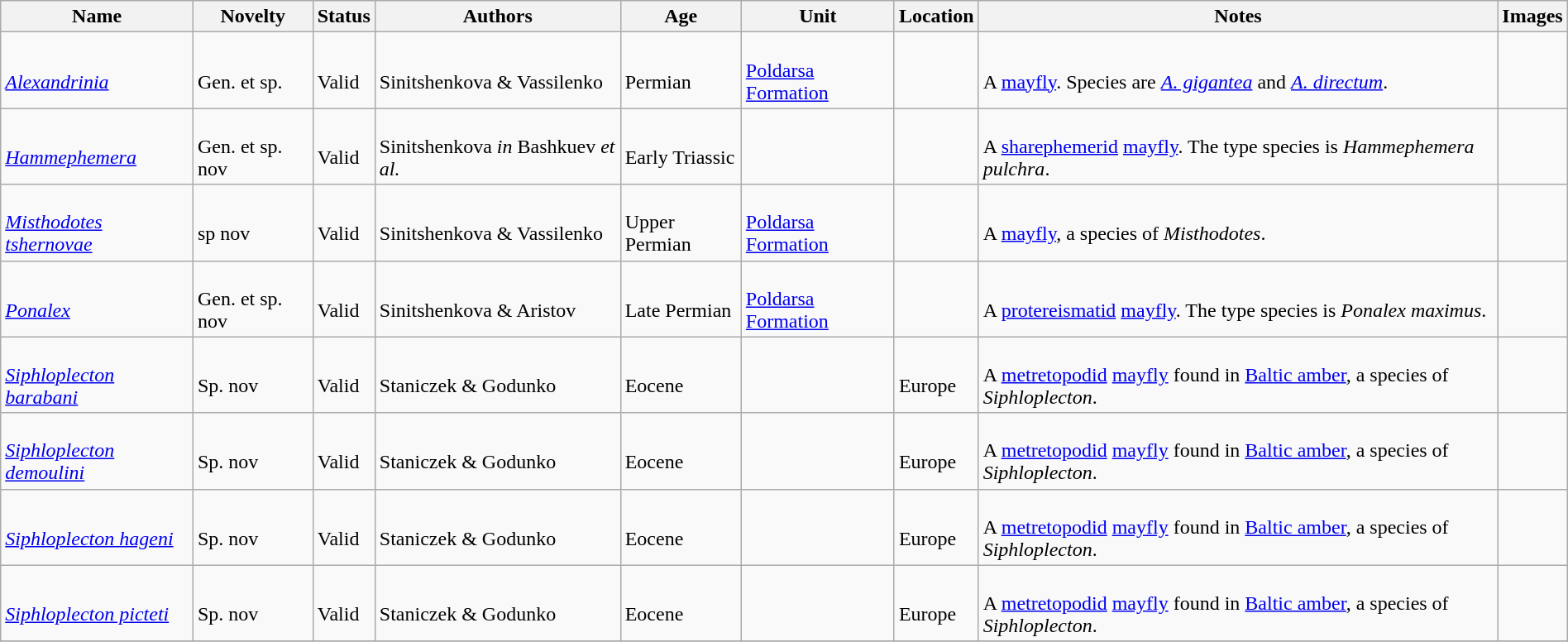<table class="wikitable sortable" align="center" width="100%">
<tr>
<th>Name</th>
<th>Novelty</th>
<th>Status</th>
<th>Authors</th>
<th>Age</th>
<th>Unit</th>
<th>Location</th>
<th>Notes</th>
<th>Images</th>
</tr>
<tr>
<td><br><em><a href='#'>Alexandrinia</a></em></td>
<td><br>Gen. et sp.</td>
<td><br>Valid</td>
<td><br>Sinitshenkova & Vassilenko</td>
<td><br>Permian</td>
<td><br><a href='#'>Poldarsa Formation</a></td>
<td><br><br>
</td>
<td><br>A <a href='#'>mayfly</a>. Species are <em><a href='#'>A. gigantea</a></em> and <em><a href='#'>A. directum</a></em>.</td>
<td></td>
</tr>
<tr>
<td><br><em><a href='#'>Hammephemera</a></em></td>
<td><br>Gen. et sp. nov</td>
<td><br>Valid</td>
<td><br>Sinitshenkova <em>in</em> Bashkuev <em>et al.</em></td>
<td><br>Early Triassic</td>
<td></td>
<td><br></td>
<td><br>A <a href='#'>sharephemerid</a> <a href='#'>mayfly</a>. The type species is <em>Hammephemera pulchra</em>.</td>
<td></td>
</tr>
<tr>
<td><br><em><a href='#'>Misthodotes tshernovae</a></em></td>
<td><br>sp nov</td>
<td><br>Valid</td>
<td><br>Sinitshenkova & Vassilenko</td>
<td><br>Upper Permian</td>
<td><br><a href='#'>Poldarsa Formation</a></td>
<td><br></td>
<td><br>A <a href='#'>mayfly</a>, a species of <em>Misthodotes</em>.</td>
<td></td>
</tr>
<tr>
<td><br><em><a href='#'>Ponalex</a></em></td>
<td><br>Gen. et sp. nov</td>
<td><br>Valid</td>
<td><br>Sinitshenkova & Aristov</td>
<td><br>Late Permian</td>
<td><br><a href='#'>Poldarsa Formation</a></td>
<td><br></td>
<td><br>A <a href='#'>protereismatid</a> <a href='#'>mayfly</a>. The type species is <em>Ponalex maximus</em>.</td>
<td></td>
</tr>
<tr>
<td><br><em><a href='#'>Siphloplecton barabani</a></em></td>
<td><br>Sp. nov</td>
<td><br>Valid</td>
<td><br>Staniczek & Godunko</td>
<td><br>Eocene</td>
<td></td>
<td><br>Europe</td>
<td><br>A <a href='#'>metretopodid</a> <a href='#'>mayfly</a> found in <a href='#'>Baltic amber</a>, a species of <em>Siphloplecton</em>.</td>
<td></td>
</tr>
<tr>
<td><br><em><a href='#'>Siphloplecton demoulini</a></em></td>
<td><br>Sp. nov</td>
<td><br>Valid</td>
<td><br>Staniczek & Godunko</td>
<td><br>Eocene</td>
<td></td>
<td><br>Europe</td>
<td><br>A <a href='#'>metretopodid</a> <a href='#'>mayfly</a> found in <a href='#'>Baltic amber</a>, a species of <em>Siphloplecton</em>.</td>
<td></td>
</tr>
<tr>
<td><br><em><a href='#'>Siphloplecton hageni</a></em></td>
<td><br>Sp. nov</td>
<td><br>Valid</td>
<td><br>Staniczek & Godunko</td>
<td><br>Eocene</td>
<td></td>
<td><br>Europe</td>
<td><br>A <a href='#'>metretopodid</a> <a href='#'>mayfly</a> found in <a href='#'>Baltic amber</a>, a species of <em>Siphloplecton</em>.</td>
<td></td>
</tr>
<tr>
<td><br><em><a href='#'>Siphloplecton picteti</a></em></td>
<td><br>Sp. nov</td>
<td><br>Valid</td>
<td><br>Staniczek & Godunko</td>
<td><br>Eocene</td>
<td></td>
<td><br>Europe</td>
<td><br>A <a href='#'>metretopodid</a> <a href='#'>mayfly</a> found in <a href='#'>Baltic amber</a>, a species of <em>Siphloplecton</em>.</td>
<td></td>
</tr>
<tr>
</tr>
</table>
